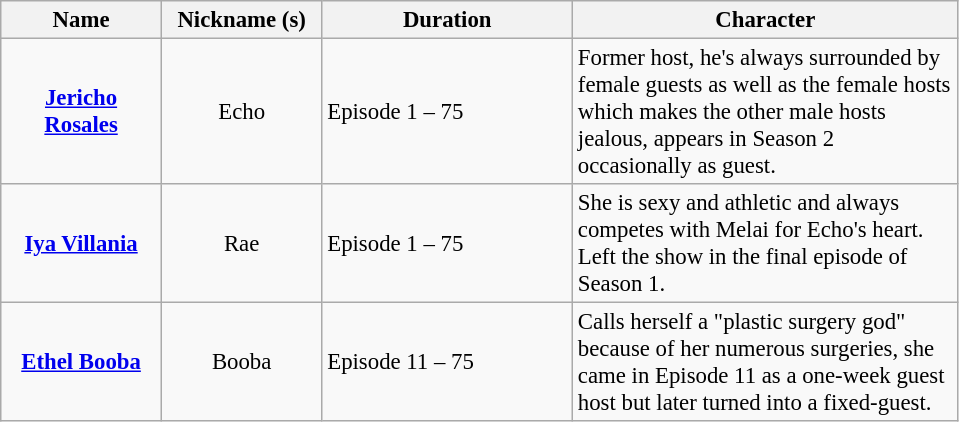<table class="wikitable" style="font-size:95%;" ;>
<tr>
<th align="center" width="100px">Name</th>
<th align="center" width="100px">Nickname (s)</th>
<th align="center" width="160px">Duration</th>
<th align="center" width="250px">Character</th>
</tr>
<tr>
<td align="center"><strong><a href='#'>Jericho Rosales</a></strong></td>
<td align="center">Echo</td>
<td>Episode 1 – 75</td>
<td>Former host, he's always surrounded by female guests as well as the female hosts which makes the other male hosts jealous, appears in Season 2 occasionally as guest.</td>
</tr>
<tr>
<td align="center"><strong><a href='#'>Iya Villania</a></strong></td>
<td align="center">Rae</td>
<td>Episode 1 – 75</td>
<td>She is sexy and athletic and always competes with Melai for Echo's heart. Left the show in the final episode of Season 1.</td>
</tr>
<tr>
<td align="center"><strong><a href='#'>Ethel Booba</a></strong></td>
<td align="center">Booba</td>
<td>Episode 11 – 75</td>
<td>Calls herself a "plastic surgery god" because of her numerous surgeries, she came in Episode 11 as a one-week guest host but later turned into a fixed-guest.</td>
</tr>
</table>
